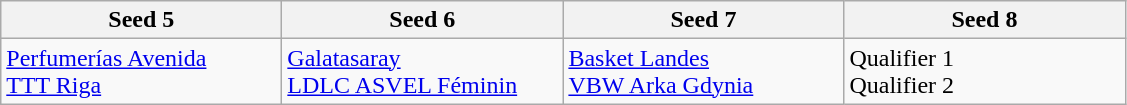<table class="wikitable">
<tr>
<th width=180>Seed 5</th>
<th width=180>Seed 6</th>
<th width=180>Seed 7</th>
<th width=180>Seed 8</th>
</tr>
<tr>
<td> <a href='#'>Perfumerías Avenida</a><br> <a href='#'>TTT Riga</a></td>
<td> <a href='#'>Galatasaray</a><br> <a href='#'>LDLC ASVEL Féminin</a></td>
<td> <a href='#'>Basket Landes</a><br> <a href='#'>VBW Arka Gdynia</a></td>
<td>Qualifier 1<br>Qualifier 2</td>
</tr>
</table>
